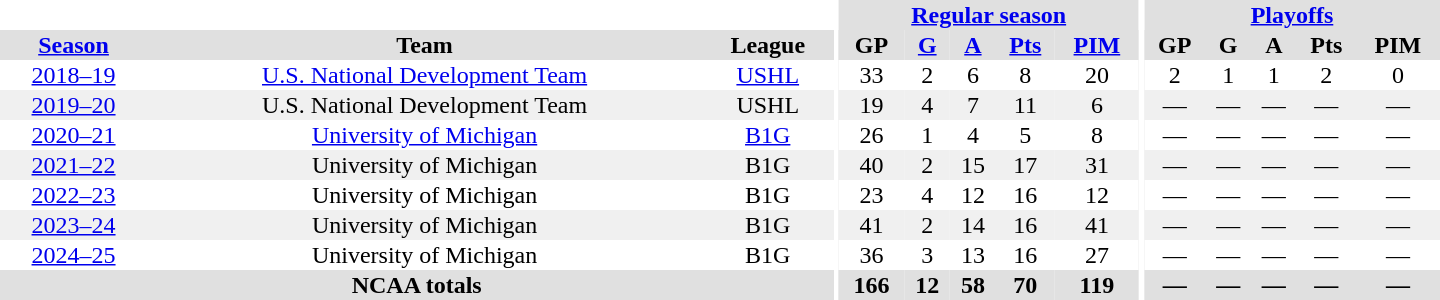<table border="0" cellpadding="1" cellspacing="0" style="text-align:center; width:60em">
<tr bgcolor="#e0e0e0">
<th colspan="3" bgcolor="#ffffff"></th>
<th rowspan="101" bgcolor="#ffffff"></th>
<th colspan="5"><a href='#'>Regular season</a></th>
<th rowspan="101" bgcolor="#ffffff"></th>
<th colspan="5"><a href='#'>Playoffs</a></th>
</tr>
<tr bgcolor="#e0e0e0">
<th><a href='#'>Season</a></th>
<th>Team</th>
<th>League</th>
<th>GP</th>
<th><a href='#'>G</a></th>
<th><a href='#'>A</a></th>
<th><a href='#'>Pts</a></th>
<th><a href='#'>PIM</a></th>
<th>GP</th>
<th>G</th>
<th>A</th>
<th>Pts</th>
<th>PIM</th>
</tr>
<tr>
<td><a href='#'>2018–19</a></td>
<td><a href='#'>U.S. National Development Team</a></td>
<td><a href='#'>USHL</a></td>
<td>33</td>
<td>2</td>
<td>6</td>
<td>8</td>
<td>20</td>
<td>2</td>
<td>1</td>
<td>1</td>
<td>2</td>
<td>0</td>
</tr>
<tr bgcolor="#f0f0f0">
<td><a href='#'>2019–20</a></td>
<td>U.S. National Development Team</td>
<td>USHL</td>
<td>19</td>
<td>4</td>
<td>7</td>
<td>11</td>
<td>6</td>
<td>—</td>
<td>—</td>
<td>—</td>
<td>—</td>
<td>—</td>
</tr>
<tr>
<td><a href='#'>2020–21</a></td>
<td><a href='#'>University of Michigan</a></td>
<td><a href='#'>B1G</a></td>
<td>26</td>
<td>1</td>
<td>4</td>
<td>5</td>
<td>8</td>
<td>—</td>
<td>—</td>
<td>—</td>
<td>—</td>
<td>—</td>
</tr>
<tr bgcolor="#f0f0f0">
<td><a href='#'>2021–22</a></td>
<td>University of Michigan</td>
<td>B1G</td>
<td>40</td>
<td>2</td>
<td>15</td>
<td>17</td>
<td>31</td>
<td>—</td>
<td>—</td>
<td>—</td>
<td>—</td>
<td>—</td>
</tr>
<tr>
<td><a href='#'>2022–23</a></td>
<td>University of Michigan</td>
<td>B1G</td>
<td>23</td>
<td>4</td>
<td>12</td>
<td>16</td>
<td>12</td>
<td>—</td>
<td>—</td>
<td>—</td>
<td>—</td>
<td>—</td>
</tr>
<tr bgcolor="#f0f0f0">
<td><a href='#'>2023–24</a></td>
<td>University of Michigan</td>
<td>B1G</td>
<td>41</td>
<td>2</td>
<td>14</td>
<td>16</td>
<td>41</td>
<td>—</td>
<td>—</td>
<td>—</td>
<td>—</td>
<td>—</td>
</tr>
<tr>
<td><a href='#'>2024–25</a></td>
<td>University of Michigan</td>
<td>B1G</td>
<td>36</td>
<td>3</td>
<td>13</td>
<td>16</td>
<td>27</td>
<td>—</td>
<td>—</td>
<td>—</td>
<td>—</td>
<td>—</td>
</tr>
<tr bgcolor="#e0e0e0">
<th colspan="3">NCAA totals</th>
<th>166</th>
<th>12</th>
<th>58</th>
<th>70</th>
<th>119</th>
<th>—</th>
<th>—</th>
<th>—</th>
<th>—</th>
<th>—</th>
</tr>
</table>
